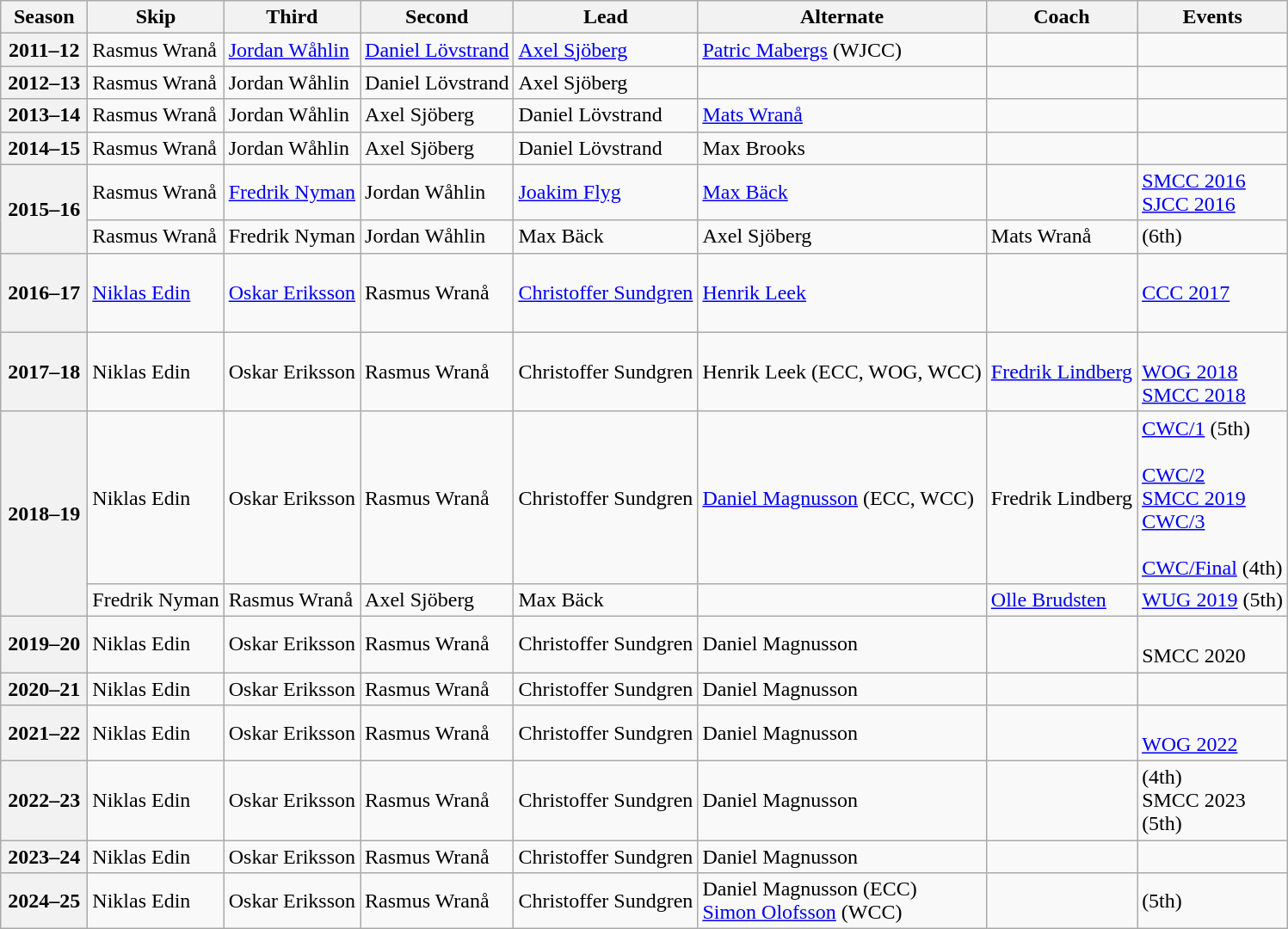<table class="wikitable">
<tr>
<th scope="col" width=60>Season</th>
<th scope="col">Skip</th>
<th scope="col">Third</th>
<th scope="col">Second</th>
<th scope="col">Lead</th>
<th scope="col">Alternate</th>
<th scope="col">Coach</th>
<th scope="col">Events</th>
</tr>
<tr>
<th scope="row">2011–12</th>
<td>Rasmus Wranå</td>
<td><a href='#'>Jordan Wåhlin</a></td>
<td><a href='#'>Daniel Lövstrand</a></td>
<td><a href='#'>Axel Sjöberg</a></td>
<td><a href='#'>Patric Mabergs</a> (WJCC)</td>
<td></td>
<td> </td>
</tr>
<tr>
<th scope="row">2012–13</th>
<td>Rasmus Wranå</td>
<td>Jordan Wåhlin</td>
<td>Daniel Lövstrand</td>
<td>Axel Sjöberg</td>
<td></td>
<td></td>
<td></td>
</tr>
<tr>
<th scope="row">2013–14</th>
<td>Rasmus Wranå</td>
<td>Jordan Wåhlin</td>
<td>Axel Sjöberg</td>
<td>Daniel Lövstrand</td>
<td><a href='#'>Mats Wranå</a></td>
<td></td>
<td></td>
</tr>
<tr>
<th scope="row">2014–15</th>
<td>Rasmus Wranå</td>
<td>Jordan Wåhlin</td>
<td>Axel Sjöberg</td>
<td>Daniel Lövstrand</td>
<td>Max Brooks</td>
<td></td>
<td></td>
</tr>
<tr>
<th scope="row" rowspan=2>2015–16</th>
<td>Rasmus Wranå</td>
<td><a href='#'>Fredrik Nyman</a></td>
<td>Jordan Wåhlin</td>
<td><a href='#'>Joakim Flyg</a></td>
<td><a href='#'>Max Bäck</a></td>
<td></td>
<td><a href='#'>SMCC 2016</a> <br><a href='#'>SJCC 2016</a> </td>
</tr>
<tr>
<td>Rasmus Wranå</td>
<td>Fredrik Nyman</td>
<td>Jordan Wåhlin</td>
<td>Max Bäck</td>
<td>Axel Sjöberg</td>
<td>Mats Wranå</td>
<td> (6th)</td>
</tr>
<tr>
<th scope="row">2016–17</th>
<td><a href='#'>Niklas Edin</a></td>
<td><a href='#'>Oskar Eriksson</a></td>
<td>Rasmus Wranå</td>
<td><a href='#'>Christoffer Sundgren</a></td>
<td><a href='#'>Henrik Leek</a></td>
<td></td>
<td> <br><a href='#'>CCC 2017</a> <br> <br></td>
</tr>
<tr>
<th scope="row">2017–18</th>
<td>Niklas Edin</td>
<td>Oskar Eriksson</td>
<td>Rasmus Wranå</td>
<td>Christoffer Sundgren</td>
<td>Henrik Leek (ECC, WOG, WCC)</td>
<td><a href='#'>Fredrik Lindberg</a></td>
<td> <br><a href='#'>WOG 2018</a> <br><a href='#'>SMCC 2018</a> <br> </td>
</tr>
<tr>
<th scope="row" rowspan=2>2018–19</th>
<td>Niklas Edin</td>
<td>Oskar Eriksson</td>
<td>Rasmus Wranå</td>
<td>Christoffer Sundgren</td>
<td><a href='#'>Daniel Magnusson</a> (ECC, WCC)</td>
<td>Fredrik Lindberg</td>
<td><a href='#'>CWC/1</a> (5th)<br> <br><a href='#'>CWC/2</a> <br><a href='#'>SMCC 2019</a> <br><a href='#'>CWC/3</a> <br> <br><a href='#'>CWC/Final</a> (4th)</td>
</tr>
<tr>
<td>Fredrik Nyman</td>
<td>Rasmus Wranå</td>
<td>Axel Sjöberg</td>
<td>Max Bäck</td>
<td></td>
<td><a href='#'>Olle Brudsten</a></td>
<td><a href='#'>WUG 2019</a> (5th)</td>
</tr>
<tr>
<th scope="row">2019–20</th>
<td>Niklas Edin</td>
<td>Oskar Eriksson</td>
<td>Rasmus Wranå</td>
<td>Christoffer Sundgren</td>
<td>Daniel Magnusson</td>
<td></td>
<td>  <br> SMCC 2020 </td>
</tr>
<tr>
<th scope="row">2020–21</th>
<td>Niklas Edin</td>
<td>Oskar Eriksson</td>
<td>Rasmus Wranå</td>
<td>Christoffer Sundgren</td>
<td>Daniel Magnusson</td>
<td></td>
<td> </td>
</tr>
<tr>
<th scope="row">2021–22</th>
<td>Niklas Edin</td>
<td>Oskar Eriksson</td>
<td>Rasmus Wranå</td>
<td>Christoffer Sundgren</td>
<td>Daniel Magnusson</td>
<td></td>
<td>  <br> <a href='#'>WOG 2022</a>  <br>  </td>
</tr>
<tr>
<th scope="row">2022–23</th>
<td>Niklas Edin</td>
<td>Oskar Eriksson</td>
<td>Rasmus Wranå</td>
<td>Christoffer Sundgren</td>
<td>Daniel Magnusson</td>
<td></td>
<td> (4th) <br> SMCC 2023  <br>  (5th)</td>
</tr>
<tr>
<th scope="row">2023–24</th>
<td>Niklas Edin</td>
<td>Oskar Eriksson</td>
<td>Rasmus Wranå</td>
<td>Christoffer Sundgren</td>
<td>Daniel Magnusson</td>
<td></td>
<td>  <br>  </td>
</tr>
<tr>
<th scope="row">2024–25</th>
<td>Niklas Edin</td>
<td>Oskar Eriksson</td>
<td>Rasmus Wranå</td>
<td>Christoffer Sundgren</td>
<td>Daniel Magnusson (ECC) <br> <a href='#'>Simon Olofsson</a> (WCC)</td>
<td></td>
<td> (5th) <br> </td>
</tr>
</table>
